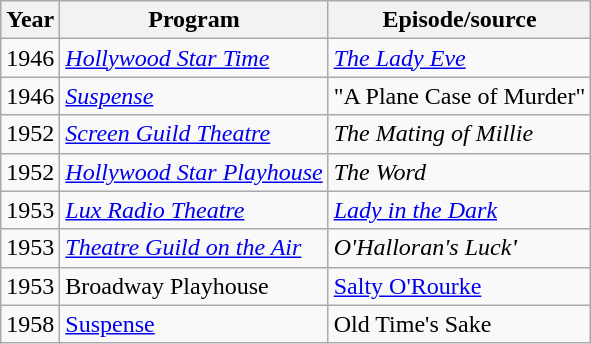<table class="wikitable">
<tr>
<th>Year</th>
<th>Program</th>
<th>Episode/source</th>
</tr>
<tr>
<td>1946</td>
<td><em><a href='#'>Hollywood Star Time</a></em></td>
<td><em><a href='#'>The Lady Eve</a></em></td>
</tr>
<tr>
<td>1946</td>
<td><em><a href='#'>Suspense</a></em></td>
<td>"A Plane Case of Murder"</td>
</tr>
<tr>
<td>1952</td>
<td><em><a href='#'>Screen Guild Theatre</a></em></td>
<td><em>The Mating of Millie</em></td>
</tr>
<tr>
<td>1952</td>
<td><em><a href='#'>Hollywood Star Playhouse</a></em></td>
<td><em>The Word</em></td>
</tr>
<tr>
<td>1953</td>
<td><em><a href='#'>Lux Radio Theatre</a></em></td>
<td><em><a href='#'>Lady in the Dark</a></em></td>
</tr>
<tr>
<td>1953</td>
<td><em><a href='#'>Theatre Guild on the Air</a></em></td>
<td><em>O'Halloran's Luck<strong>'</td>
</tr>
<tr>
<td>1953</td>
<td></em>Broadway Playhouse<em></td>
<td></em><a href='#'>Salty O'Rourke</a><em></td>
</tr>
<tr>
<td>1958</td>
<td></em><a href='#'>Suspense</a><em></td>
<td></em>Old Time's Sake<em></td>
</tr>
</table>
